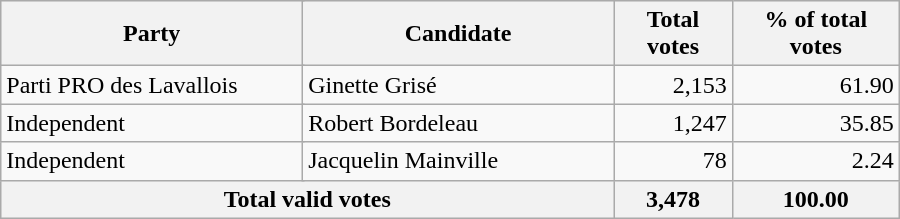<table style="width:600px;" class="wikitable">
<tr style="background-color:#E9E9E9">
<th colspan="2" style="width: 200px">Party</th>
<th colspan="1" style="width: 200px">Candidate</th>
<th align="right">Total votes</th>
<th align="right">% of total votes</th>
</tr>
<tr>
<td colspan="2" align="left">Parti PRO des Lavallois</td>
<td align="left">Ginette Grisé</td>
<td align="right">2,153</td>
<td align="right">61.90</td>
</tr>
<tr>
<td colspan="2" align="left">Independent</td>
<td align="left">Robert Bordeleau</td>
<td align="right">1,247</td>
<td align="right">35.85</td>
</tr>
<tr>
<td colspan="2" align="left">Independent</td>
<td align="left">Jacquelin Mainville</td>
<td align="right">78</td>
<td align="right">2.24</td>
</tr>
<tr bgcolor="#EEEEEE">
<th colspan="3"  align="left">Total valid votes</th>
<th align="right">3,478</th>
<th align="right">100.00</th>
</tr>
</table>
